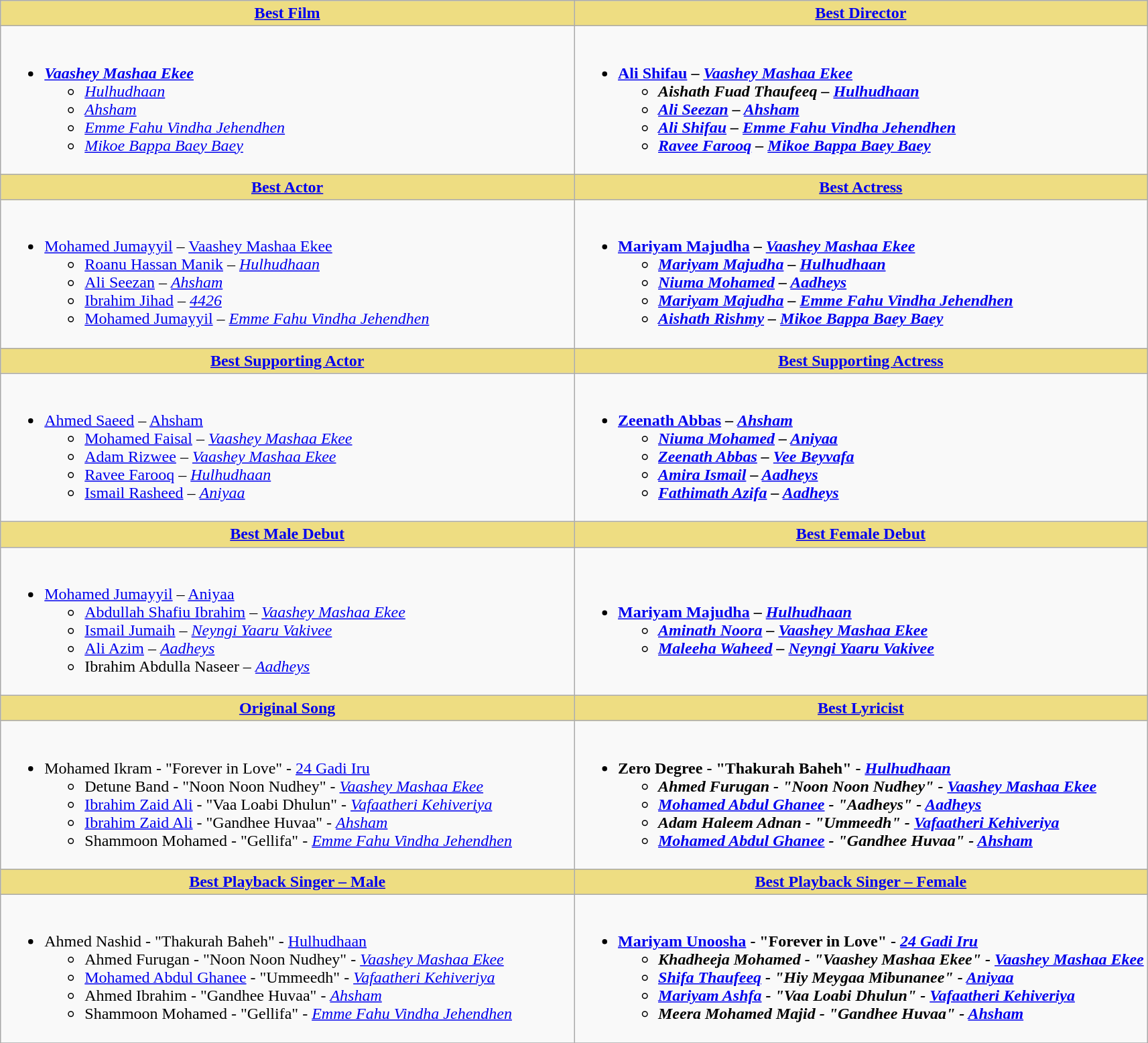<table class="wikitable">
<tr>
<th style="background:#EEDD82; width:50%;"><a href='#'>Best Film</a></th>
<th style="background:#EEDD82; width:50%;"><a href='#'>Best Director</a></th>
</tr>
<tr>
<td valign="top"><br><ul><li><strong><em><a href='#'>Vaashey Mashaa Ekee</a></em></strong><ul><li><em><a href='#'>Hulhudhaan</a></em></li><li><em><a href='#'>Ahsham</a></em></li><li><em><a href='#'>Emme Fahu Vindha Jehendhen</a></em></li><li><em><a href='#'>Mikoe Bappa Baey Baey</a></em></li></ul></li></ul></td>
<td valign="top"><br><ul><li><strong><a href='#'>Ali Shifau</a> – <em><a href='#'>Vaashey Mashaa Ekee</a><strong><em><ul><li>Aishath Fuad Thaufeeq – </em><a href='#'>Hulhudhaan</a><em></li><li><a href='#'>Ali Seezan</a> – </em><a href='#'>Ahsham</a><em></li><li><a href='#'>Ali Shifau</a> – </em><a href='#'>Emme Fahu Vindha Jehendhen</a><em></li><li><a href='#'>Ravee Farooq</a> – </em><a href='#'>Mikoe Bappa Baey Baey</a><em></li></ul></li></ul></td>
</tr>
<tr>
<th style="background:#EEDD82;"><a href='#'>Best Actor</a></th>
<th style="background:#EEDD82;"><a href='#'>Best Actress</a></th>
</tr>
<tr>
<td><br><ul><li></strong><a href='#'>Mohamed Jumayyil</a> – </em><a href='#'>Vaashey Mashaa Ekee</a></em></strong><ul><li><a href='#'>Roanu Hassan Manik</a> – <em><a href='#'>Hulhudhaan</a></em></li><li><a href='#'>Ali Seezan</a> – <em><a href='#'>Ahsham</a></em></li><li><a href='#'>Ibrahim Jihad</a> – <em><a href='#'>4426</a></em></li><li><a href='#'>Mohamed Jumayyil</a> – <em><a href='#'>Emme Fahu Vindha Jehendhen</a></em></li></ul></li></ul></td>
<td><br><ul><li><strong><a href='#'>Mariyam Majudha</a> – <em><a href='#'>Vaashey Mashaa Ekee</a><strong><em><ul><li><a href='#'>Mariyam Majudha</a> – </em><a href='#'>Hulhudhaan</a><em></li><li><a href='#'>Niuma Mohamed</a> – </em><a href='#'>Aadheys</a><em></li><li><a href='#'>Mariyam Majudha</a> – </em><a href='#'>Emme Fahu Vindha Jehendhen</a><em></li><li><a href='#'>Aishath Rishmy</a> – </em><a href='#'>Mikoe Bappa Baey Baey</a><em></li></ul></li></ul></td>
</tr>
<tr>
<th style="background:#EEDD82;"><a href='#'>Best Supporting Actor</a></th>
<th style="background:#EEDD82;"><a href='#'>Best Supporting Actress</a></th>
</tr>
<tr>
<td><br><ul><li></strong><a href='#'>Ahmed Saeed</a> – </em><a href='#'>Ahsham</a></em></strong><ul><li><a href='#'>Mohamed Faisal</a> – <em><a href='#'>Vaashey Mashaa Ekee</a></em></li><li><a href='#'>Adam Rizwee</a> – <em><a href='#'>Vaashey Mashaa Ekee</a></em></li><li><a href='#'>Ravee Farooq</a> – <em><a href='#'>Hulhudhaan</a></em></li><li><a href='#'>Ismail Rasheed</a> – <em><a href='#'>Aniyaa</a></em></li></ul></li></ul></td>
<td><br><ul><li><strong><a href='#'>Zeenath Abbas</a> – <em><a href='#'>Ahsham</a><strong><em><ul><li><a href='#'>Niuma Mohamed</a> – </em><a href='#'>Aniyaa</a><em></li><li><a href='#'>Zeenath Abbas</a> – </em><a href='#'>Vee Beyvafa</a><em></li><li><a href='#'>Amira Ismail</a> – </em><a href='#'>Aadheys</a><em></li><li><a href='#'>Fathimath Azifa</a> – </em><a href='#'>Aadheys</a><em></li></ul></li></ul></td>
</tr>
<tr>
<th style="background:#EEDD82;"><a href='#'>Best Male Debut</a></th>
<th style="background:#EEDD82;"><a href='#'>Best Female Debut</a></th>
</tr>
<tr>
<td><br><ul><li></strong><a href='#'>Mohamed Jumayyil</a> – </em><a href='#'>Aniyaa</a></em></strong><ul><li><a href='#'>Abdullah Shafiu Ibrahim</a> – <em><a href='#'>Vaashey Mashaa Ekee</a></em></li><li><a href='#'>Ismail Jumaih</a> – <em><a href='#'>Neyngi Yaaru Vakivee</a></em></li><li><a href='#'>Ali Azim</a> – <em><a href='#'>Aadheys</a></em></li><li>Ibrahim Abdulla Naseer – <em><a href='#'>Aadheys</a></em></li></ul></li></ul></td>
<td><br><ul><li><strong><a href='#'>Mariyam Majudha</a> – <em><a href='#'>Hulhudhaan</a><strong><em><ul><li><a href='#'>Aminath Noora</a> – </em><a href='#'>Vaashey Mashaa Ekee</a><em></li><li><a href='#'>Maleeha Waheed</a> – </em><a href='#'>Neyngi Yaaru Vakivee</a><em></li></ul></li></ul></td>
</tr>
<tr>
<th style="background:#EEDD82;"><a href='#'>Original Song</a></th>
<th style="background:#EEDD82;"><a href='#'>Best Lyricist</a></th>
</tr>
<tr>
<td><br><ul><li></strong>Mohamed Ikram - "Forever in Love" - </em><a href='#'>24 Gadi Iru</a></em></strong><ul><li>Detune Band - "Noon Noon Nudhey" - <em><a href='#'>Vaashey Mashaa Ekee</a></em></li><li><a href='#'>Ibrahim Zaid Ali</a> - "Vaa Loabi Dhulun" - <em><a href='#'>Vafaatheri Kehiveriya</a></em></li><li><a href='#'>Ibrahim Zaid Ali</a> - "Gandhee Huvaa" - <em><a href='#'>Ahsham</a></em></li><li>Shammoon Mohamed - "Gellifa" - <em><a href='#'>Emme Fahu Vindha Jehendhen</a></em></li></ul></li></ul></td>
<td><br><ul><li><strong>Zero Degree - "Thakurah Baheh" - <em><a href='#'>Hulhudhaan</a><strong><em><ul><li>Ahmed Furugan - "Noon Noon Nudhey" - </em><a href='#'>Vaashey Mashaa Ekee</a><em></li><li><a href='#'>Mohamed Abdul Ghanee</a> - "Aadheys" - </em><a href='#'>Aadheys</a><em></li><li>Adam Haleem Adnan - "Ummeedh" - </em><a href='#'>Vafaatheri Kehiveriya</a><em></li><li><a href='#'>Mohamed Abdul Ghanee</a> - "Gandhee Huvaa" - </em><a href='#'>Ahsham</a><em></li></ul></li></ul></td>
</tr>
<tr>
<th style="background:#EEDD82;"><a href='#'>Best Playback Singer – Male</a></th>
<th style="background:#EEDD82;"><a href='#'>Best Playback Singer – Female</a></th>
</tr>
<tr>
<td><br><ul><li></strong>Ahmed Nashid - "Thakurah Baheh" - </em><a href='#'>Hulhudhaan</a></em></strong><ul><li>Ahmed Furugan - "Noon Noon Nudhey" - <em><a href='#'>Vaashey Mashaa Ekee</a></em></li><li><a href='#'>Mohamed Abdul Ghanee</a> - "Ummeedh" - <em><a href='#'>Vafaatheri Kehiveriya</a></em></li><li>Ahmed Ibrahim - "Gandhee Huvaa" - <em><a href='#'>Ahsham</a></em></li><li>Shammoon Mohamed - "Gellifa" - <em><a href='#'>Emme Fahu Vindha Jehendhen</a></em></li></ul></li></ul></td>
<td><br><ul><li><strong><a href='#'>Mariyam Unoosha</a> - "Forever in Love" - <em><a href='#'>24 Gadi Iru</a><strong><em><ul><li>Khadheeja Mohamed - "Vaashey Mashaa Ekee" - </em><a href='#'>Vaashey Mashaa Ekee</a><em></li><li><a href='#'>Shifa Thaufeeq</a> - "Hiy Meygaa Mibunanee" - </em><a href='#'>Aniyaa</a><em></li><li><a href='#'>Mariyam Ashfa</a> - "Vaa Loabi Dhulun" - </em><a href='#'>Vafaatheri Kehiveriya</a><em></li><li>Meera Mohamed Majid - "Gandhee Huvaa" - </em><a href='#'>Ahsham</a><em></li></ul></li></ul></td>
</tr>
<tr>
</tr>
</table>
